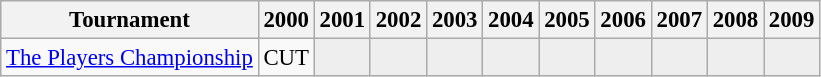<table class="wikitable" style="font-size:95%;text-align:center;">
<tr>
<th>Tournament</th>
<th>2000</th>
<th>2001</th>
<th>2002</th>
<th>2003</th>
<th>2004</th>
<th>2005</th>
<th>2006</th>
<th>2007</th>
<th>2008</th>
<th>2009</th>
</tr>
<tr>
<td align=left><a href='#'>The Players Championship</a></td>
<td>CUT</td>
<td style="background:#eeeeee;"></td>
<td style="background:#eeeeee;"></td>
<td style="background:#eeeeee;"></td>
<td style="background:#eeeeee;"></td>
<td style="background:#eeeeee;"></td>
<td style="background:#eeeeee;"></td>
<td style="background:#eeeeee;"></td>
<td style="background:#eeeeee;"></td>
<td style="background:#eeeeee;"></td>
</tr>
</table>
